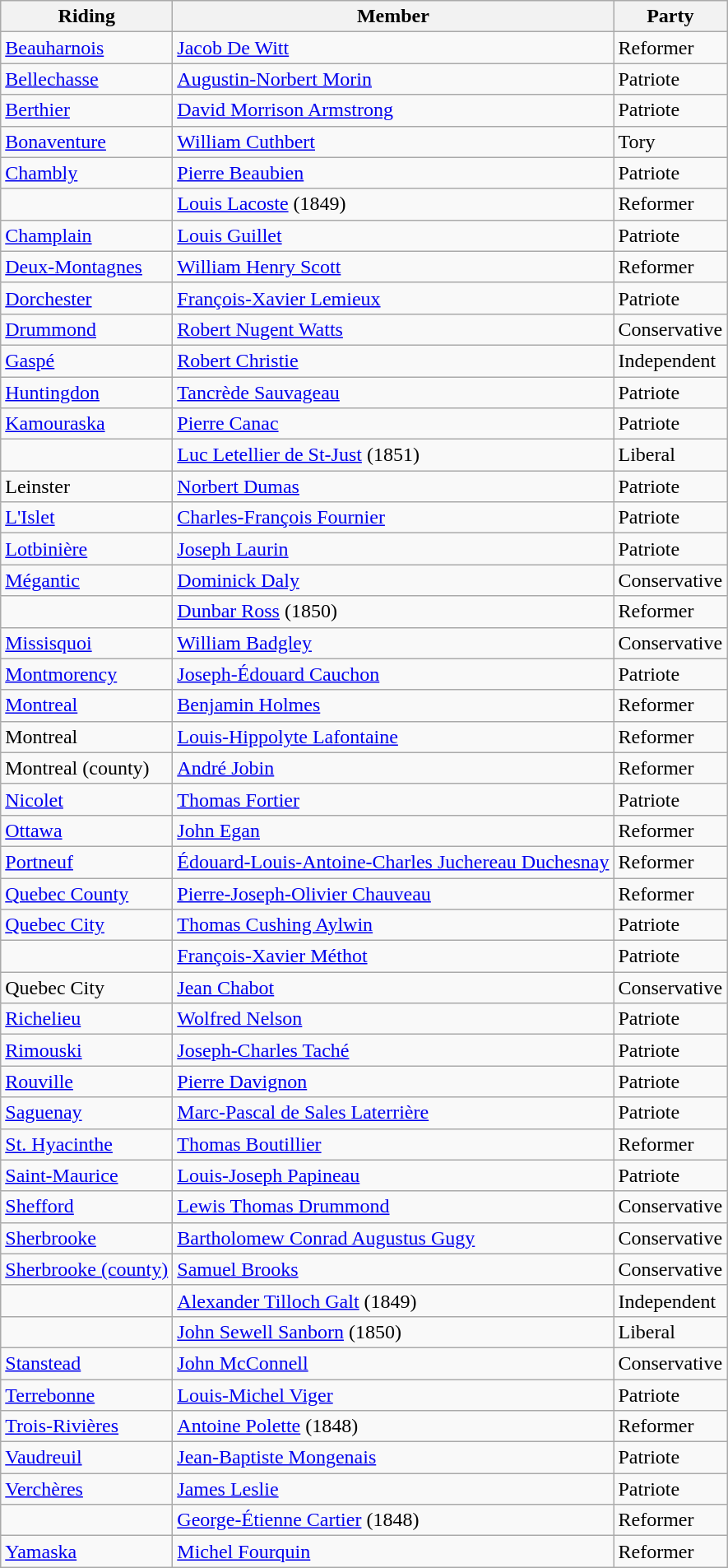<table class="wikitable">
<tr>
<th>Riding</th>
<th>Member</th>
<th>Party</th>
</tr>
<tr>
<td><a href='#'>Beauharnois</a></td>
<td><a href='#'>Jacob De Witt</a></td>
<td>Reformer</td>
</tr>
<tr>
<td><a href='#'>Bellechasse</a></td>
<td><a href='#'>Augustin-Norbert Morin</a></td>
<td>Patriote</td>
</tr>
<tr>
<td><a href='#'>Berthier</a></td>
<td><a href='#'>David Morrison Armstrong</a></td>
<td>Patriote</td>
</tr>
<tr>
<td><a href='#'>Bonaventure</a></td>
<td><a href='#'>William Cuthbert</a></td>
<td>Tory</td>
</tr>
<tr>
<td><a href='#'>Chambly</a></td>
<td><a href='#'>Pierre Beaubien</a></td>
<td>Patriote</td>
</tr>
<tr>
<td></td>
<td><a href='#'>Louis Lacoste</a> (1849)</td>
<td>Reformer</td>
</tr>
<tr>
<td><a href='#'>Champlain</a></td>
<td><a href='#'>Louis Guillet</a></td>
<td>Patriote</td>
</tr>
<tr>
<td><a href='#'>Deux-Montagnes</a></td>
<td><a href='#'>William Henry Scott</a></td>
<td>Reformer</td>
</tr>
<tr>
<td><a href='#'>Dorchester</a></td>
<td><a href='#'>François-Xavier Lemieux</a></td>
<td>Patriote</td>
</tr>
<tr>
<td><a href='#'>Drummond</a></td>
<td><a href='#'>Robert Nugent Watts</a></td>
<td>Conservative</td>
</tr>
<tr>
<td><a href='#'>Gaspé</a></td>
<td><a href='#'>Robert Christie</a></td>
<td>Independent</td>
</tr>
<tr>
<td><a href='#'>Huntingdon</a></td>
<td><a href='#'>Tancrède Sauvageau</a></td>
<td>Patriote</td>
</tr>
<tr>
<td><a href='#'>Kamouraska</a></td>
<td><a href='#'>Pierre Canac</a></td>
<td>Patriote</td>
</tr>
<tr>
<td></td>
<td><a href='#'>Luc Letellier de St-Just</a> (1851)</td>
<td>Liberal</td>
</tr>
<tr>
<td>Leinster</td>
<td><a href='#'>Norbert Dumas</a></td>
<td>Patriote</td>
</tr>
<tr>
<td><a href='#'>L'Islet</a></td>
<td><a href='#'>Charles-François Fournier</a></td>
<td>Patriote</td>
</tr>
<tr>
<td><a href='#'>Lotbinière</a></td>
<td><a href='#'>Joseph Laurin</a></td>
<td>Patriote</td>
</tr>
<tr>
<td><a href='#'>Mégantic</a></td>
<td><a href='#'>Dominick Daly</a></td>
<td>Conservative</td>
</tr>
<tr>
<td></td>
<td><a href='#'>Dunbar Ross</a> (1850)</td>
<td>Reformer</td>
</tr>
<tr>
<td><a href='#'>Missisquoi</a></td>
<td><a href='#'>William Badgley</a></td>
<td>Conservative</td>
</tr>
<tr>
<td><a href='#'>Montmorency</a></td>
<td><a href='#'>Joseph-Édouard Cauchon</a></td>
<td>Patriote</td>
</tr>
<tr>
<td><a href='#'>Montreal</a></td>
<td><a href='#'>Benjamin Holmes</a></td>
<td>Reformer</td>
</tr>
<tr>
<td>Montreal</td>
<td><a href='#'>Louis-Hippolyte Lafontaine</a></td>
<td>Reformer</td>
</tr>
<tr>
<td>Montreal (county)</td>
<td><a href='#'>André Jobin</a></td>
<td>Reformer</td>
</tr>
<tr>
<td><a href='#'>Nicolet</a></td>
<td><a href='#'>Thomas Fortier</a></td>
<td>Patriote</td>
</tr>
<tr>
<td><a href='#'>Ottawa</a></td>
<td><a href='#'>John Egan</a></td>
<td>Reformer</td>
</tr>
<tr>
<td><a href='#'>Portneuf</a></td>
<td><a href='#'>Édouard-Louis-Antoine-Charles Juchereau Duchesnay</a></td>
<td>Reformer</td>
</tr>
<tr>
<td><a href='#'>Quebec County</a></td>
<td><a href='#'>Pierre-Joseph-Olivier Chauveau</a></td>
<td>Reformer</td>
</tr>
<tr>
<td><a href='#'>Quebec City</a></td>
<td><a href='#'>Thomas Cushing Aylwin</a></td>
<td>Patriote</td>
</tr>
<tr>
<td></td>
<td><a href='#'>François-Xavier Méthot</a></td>
<td>Patriote</td>
</tr>
<tr>
<td>Quebec City</td>
<td><a href='#'>Jean Chabot</a></td>
<td>Conservative</td>
</tr>
<tr>
<td><a href='#'>Richelieu</a></td>
<td><a href='#'>Wolfred Nelson</a></td>
<td>Patriote</td>
</tr>
<tr>
<td><a href='#'>Rimouski</a></td>
<td><a href='#'>Joseph-Charles Taché</a></td>
<td>Patriote</td>
</tr>
<tr>
<td><a href='#'>Rouville</a></td>
<td><a href='#'>Pierre Davignon</a></td>
<td>Patriote</td>
</tr>
<tr>
<td><a href='#'>Saguenay</a></td>
<td><a href='#'>Marc-Pascal de Sales Laterrière</a></td>
<td>Patriote</td>
</tr>
<tr>
<td><a href='#'>St. Hyacinthe</a></td>
<td><a href='#'>Thomas Boutillier</a></td>
<td>Reformer</td>
</tr>
<tr>
<td><a href='#'>Saint-Maurice</a></td>
<td><a href='#'>Louis-Joseph Papineau</a></td>
<td>Patriote</td>
</tr>
<tr>
<td><a href='#'>Shefford</a></td>
<td><a href='#'>Lewis Thomas Drummond</a></td>
<td>Conservative</td>
</tr>
<tr>
<td><a href='#'>Sherbrooke</a></td>
<td><a href='#'>Bartholomew Conrad Augustus Gugy</a></td>
<td>Conservative</td>
</tr>
<tr>
<td><a href='#'>Sherbrooke (county)</a></td>
<td><a href='#'>Samuel Brooks</a></td>
<td>Conservative</td>
</tr>
<tr>
<td></td>
<td><a href='#'>Alexander Tilloch Galt</a> (1849) </td>
<td>Independent</td>
</tr>
<tr>
<td></td>
<td><a href='#'>John Sewell Sanborn</a> (1850)</td>
<td>Liberal</td>
</tr>
<tr>
<td><a href='#'>Stanstead</a></td>
<td><a href='#'>John McConnell</a></td>
<td>Conservative</td>
</tr>
<tr>
<td><a href='#'>Terrebonne</a></td>
<td><a href='#'>Louis-Michel Viger</a></td>
<td>Patriote</td>
</tr>
<tr>
<td><a href='#'>Trois-Rivières</a></td>
<td><a href='#'>Antoine Polette</a> (1848) </td>
<td>Reformer</td>
</tr>
<tr>
<td><a href='#'>Vaudreuil</a></td>
<td><a href='#'>Jean-Baptiste Mongenais</a></td>
<td>Patriote</td>
</tr>
<tr>
<td><a href='#'>Verchères</a></td>
<td><a href='#'>James Leslie</a></td>
<td>Patriote</td>
</tr>
<tr>
<td></td>
<td><a href='#'>George-Étienne Cartier</a> (1848)</td>
<td>Reformer</td>
</tr>
<tr>
<td><a href='#'>Yamaska</a></td>
<td><a href='#'>Michel Fourquin</a></td>
<td>Reformer</td>
</tr>
</table>
